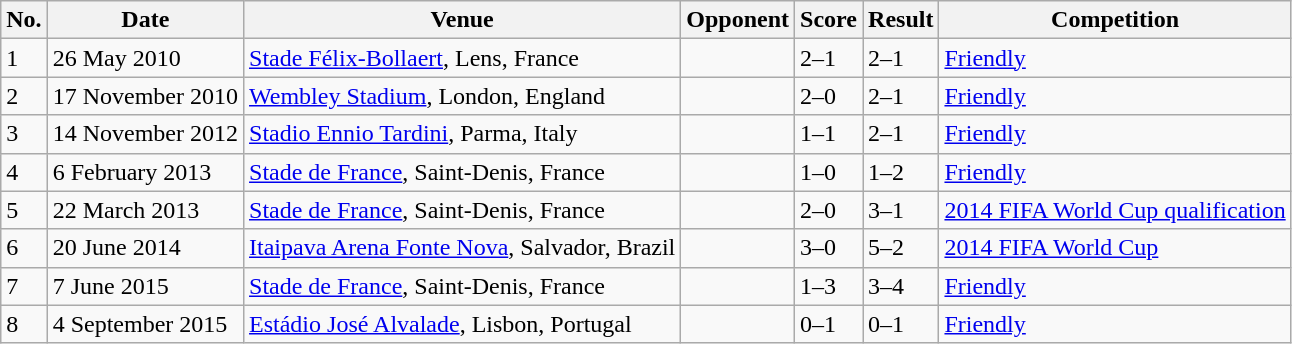<table class="wikitable sortable" style="text-align: left;" align=center>
<tr>
<th>No.</th>
<th>Date</th>
<th>Venue</th>
<th>Opponent</th>
<th>Score</th>
<th>Result</th>
<th>Competition</th>
</tr>
<tr>
<td>1</td>
<td>26 May 2010</td>
<td><a href='#'>Stade Félix-Bollaert</a>, Lens, France</td>
<td></td>
<td>2–1</td>
<td>2–1</td>
<td><a href='#'>Friendly</a></td>
</tr>
<tr>
<td>2</td>
<td>17 November 2010</td>
<td><a href='#'>Wembley Stadium</a>, London, England</td>
<td></td>
<td>2–0</td>
<td>2–1</td>
<td><a href='#'>Friendly</a></td>
</tr>
<tr>
<td>3</td>
<td>14 November 2012</td>
<td><a href='#'>Stadio Ennio Tardini</a>, Parma, Italy</td>
<td></td>
<td>1–1</td>
<td>2–1</td>
<td><a href='#'>Friendly</a></td>
</tr>
<tr>
<td>4</td>
<td>6 February 2013</td>
<td><a href='#'>Stade de France</a>, Saint-Denis, France</td>
<td></td>
<td>1–0</td>
<td>1–2</td>
<td><a href='#'>Friendly</a></td>
</tr>
<tr>
<td>5</td>
<td>22 March 2013</td>
<td><a href='#'>Stade de France</a>, Saint-Denis, France</td>
<td></td>
<td>2–0</td>
<td>3–1</td>
<td><a href='#'>2014 FIFA World Cup qualification</a></td>
</tr>
<tr>
<td>6</td>
<td>20 June 2014</td>
<td><a href='#'>Itaipava Arena Fonte Nova</a>, Salvador, Brazil</td>
<td></td>
<td>3–0</td>
<td>5–2</td>
<td><a href='#'>2014 FIFA World Cup</a></td>
</tr>
<tr>
<td>7</td>
<td>7 June 2015</td>
<td><a href='#'>Stade de France</a>, Saint-Denis, France</td>
<td></td>
<td>1–3</td>
<td>3–4</td>
<td><a href='#'>Friendly</a></td>
</tr>
<tr>
<td>8</td>
<td>4 September 2015</td>
<td><a href='#'>Estádio José Alvalade</a>, Lisbon, Portugal</td>
<td></td>
<td>0–1</td>
<td>0–1</td>
<td><a href='#'>Friendly</a></td>
</tr>
</table>
